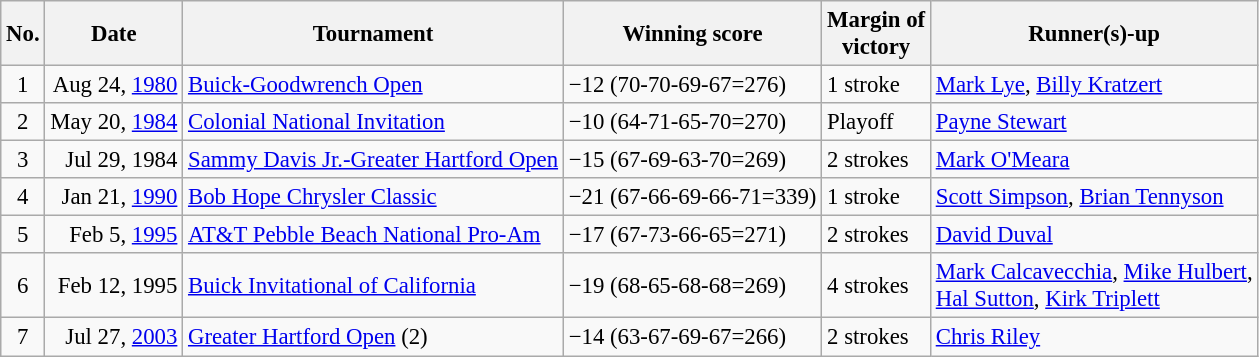<table class="wikitable" style="font-size:95%;">
<tr>
<th>No.</th>
<th>Date</th>
<th>Tournament</th>
<th>Winning score</th>
<th>Margin of<br>victory</th>
<th>Runner(s)-up</th>
</tr>
<tr>
<td align=center>1</td>
<td align=right>Aug 24, <a href='#'>1980</a></td>
<td><a href='#'>Buick-Goodwrench Open</a></td>
<td>−12 (70-70-69-67=276)</td>
<td>1 stroke</td>
<td> <a href='#'>Mark Lye</a>,  <a href='#'>Billy Kratzert</a></td>
</tr>
<tr>
<td align=center>2</td>
<td align=right>May 20, <a href='#'>1984</a></td>
<td><a href='#'>Colonial National Invitation</a></td>
<td>−10 (64-71-65-70=270)</td>
<td>Playoff</td>
<td> <a href='#'>Payne Stewart</a></td>
</tr>
<tr>
<td align=center>3</td>
<td align=right>Jul 29, 1984</td>
<td><a href='#'>Sammy Davis Jr.-Greater Hartford Open</a></td>
<td>−15 (67-69-63-70=269)</td>
<td>2 strokes</td>
<td> <a href='#'>Mark O'Meara</a></td>
</tr>
<tr>
<td align=center>4</td>
<td align=right>Jan 21, <a href='#'>1990</a></td>
<td><a href='#'>Bob Hope Chrysler Classic</a></td>
<td>−21 (67-66-69-66-71=339)</td>
<td>1 stroke</td>
<td> <a href='#'>Scott Simpson</a>,  <a href='#'>Brian Tennyson</a></td>
</tr>
<tr>
<td align=center>5</td>
<td align=right>Feb 5, <a href='#'>1995</a></td>
<td><a href='#'>AT&T Pebble Beach National Pro-Am</a></td>
<td>−17 (67-73-66-65=271)</td>
<td>2 strokes</td>
<td> <a href='#'>David Duval</a></td>
</tr>
<tr>
<td align=center>6</td>
<td align=right>Feb 12, 1995</td>
<td><a href='#'>Buick Invitational of California</a></td>
<td>−19 (68-65-68-68=269)</td>
<td>4 strokes</td>
<td> <a href='#'>Mark Calcavecchia</a>,  <a href='#'>Mike Hulbert</a>,<br> <a href='#'>Hal Sutton</a>,  <a href='#'>Kirk Triplett</a></td>
</tr>
<tr>
<td align=center>7</td>
<td align=right>Jul 27, <a href='#'>2003</a></td>
<td><a href='#'>Greater Hartford Open</a> (2)</td>
<td>−14 (63-67-69-67=266)</td>
<td>2 strokes</td>
<td> <a href='#'>Chris Riley</a></td>
</tr>
</table>
